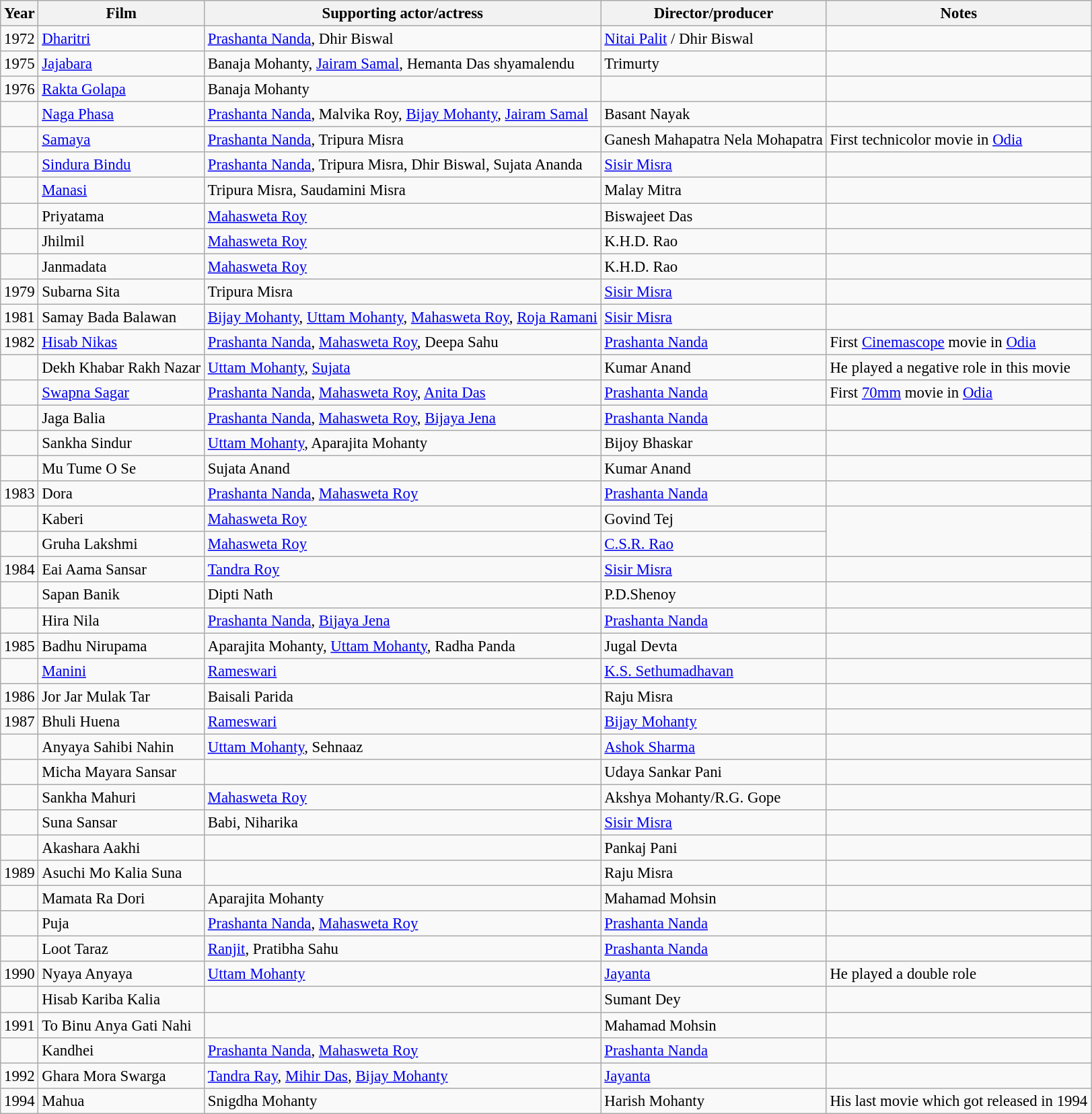<table class="wikitable" style="font-size: 95%;">
<tr>
<th>Year</th>
<th>Film</th>
<th>Supporting actor/actress</th>
<th>Director/producer</th>
<th>Notes</th>
</tr>
<tr>
<td>1972</td>
<td><a href='#'>Dharitri</a></td>
<td><a href='#'>Prashanta Nanda</a>, Dhir Biswal</td>
<td><a href='#'>Nitai Palit</a> / Dhir Biswal</td>
<td></td>
</tr>
<tr>
<td>1975</td>
<td><a href='#'>Jajabara</a></td>
<td>Banaja Mohanty, <a href='#'>Jairam Samal</a>, Hemanta Das shyamalendu</td>
<td>Trimurty</td>
<td></td>
</tr>
<tr>
<td>1976</td>
<td><a href='#'>Rakta Golapa</a></td>
<td>Banaja Mohanty</td>
<td></td>
</tr>
<tr>
<td></td>
<td><a href='#'>Naga Phasa</a></td>
<td><a href='#'>Prashanta Nanda</a>, Malvika Roy, <a href='#'>Bijay Mohanty</a>, <a href='#'>Jairam Samal</a></td>
<td>Basant Nayak</td>
<td></td>
</tr>
<tr>
<td></td>
<td><a href='#'>Samaya</a></td>
<td><a href='#'>Prashanta Nanda</a>, Tripura Misra</td>
<td>Ganesh Mahapatra Nela Mohapatra</td>
<td>First technicolor movie in <a href='#'>Odia</a></td>
</tr>
<tr>
<td></td>
<td><a href='#'>Sindura Bindu</a></td>
<td><a href='#'>Prashanta Nanda</a>, Tripura Misra, Dhir Biswal, Sujata Ananda</td>
<td><a href='#'>Sisir Misra</a></td>
<td></td>
</tr>
<tr>
<td></td>
<td><a href='#'>Manasi</a></td>
<td>Tripura Misra, Saudamini Misra</td>
<td>Malay Mitra</td>
<td></td>
</tr>
<tr>
<td></td>
<td>Priyatama</td>
<td><a href='#'>Mahasweta Roy</a></td>
<td>Biswajeet Das</td>
<td></td>
</tr>
<tr>
<td></td>
<td>Jhilmil</td>
<td><a href='#'>Mahasweta Roy</a></td>
<td>K.H.D. Rao</td>
<td></td>
</tr>
<tr>
<td></td>
<td>Janmadata</td>
<td><a href='#'>Mahasweta Roy</a></td>
<td>K.H.D. Rao</td>
<td></td>
</tr>
<tr>
<td>1979</td>
<td>Subarna Sita</td>
<td>Tripura Misra</td>
<td><a href='#'>Sisir Misra</a></td>
<td></td>
</tr>
<tr>
<td>1981</td>
<td>Samay Bada Balawan</td>
<td><a href='#'>Bijay Mohanty</a>, <a href='#'>Uttam Mohanty</a>, <a href='#'>Mahasweta Roy</a>, <a href='#'>Roja Ramani</a></td>
<td><a href='#'>Sisir Misra</a></td>
<td></td>
</tr>
<tr>
<td>1982</td>
<td><a href='#'>Hisab Nikas</a></td>
<td><a href='#'>Prashanta Nanda</a>, <a href='#'>Mahasweta Roy</a>, Deepa Sahu</td>
<td><a href='#'>Prashanta Nanda</a></td>
<td>First <a href='#'>Cinemascope</a> movie in <a href='#'>Odia</a></td>
</tr>
<tr>
<td></td>
<td>Dekh Khabar Rakh Nazar</td>
<td><a href='#'>Uttam Mohanty</a>, <a href='#'>Sujata</a></td>
<td>Kumar Anand</td>
<td>He played a negative role in this movie</td>
</tr>
<tr>
<td></td>
<td><a href='#'>Swapna Sagar</a></td>
<td><a href='#'>Prashanta Nanda</a>, <a href='#'>Mahasweta Roy</a>, <a href='#'>Anita Das</a></td>
<td><a href='#'>Prashanta Nanda</a></td>
<td>First <a href='#'>70mm</a> movie in <a href='#'>Odia</a></td>
</tr>
<tr>
<td></td>
<td>Jaga Balia</td>
<td><a href='#'>Prashanta Nanda</a>, <a href='#'>Mahasweta Roy</a>, <a href='#'>Bijaya Jena</a></td>
<td><a href='#'>Prashanta Nanda</a></td>
<td></td>
</tr>
<tr>
<td></td>
<td>Sankha Sindur</td>
<td><a href='#'>Uttam Mohanty</a>, Aparajita Mohanty</td>
<td>Bijoy Bhaskar</td>
<td></td>
</tr>
<tr>
<td></td>
<td>Mu Tume O Se</td>
<td>Sujata Anand</td>
<td>Kumar Anand</td>
<td></td>
</tr>
<tr>
<td>1983</td>
<td>Dora</td>
<td><a href='#'>Prashanta Nanda</a>, <a href='#'>Mahasweta Roy</a></td>
<td><a href='#'>Prashanta Nanda</a></td>
<td></td>
</tr>
<tr>
<td></td>
<td>Kaberi</td>
<td><a href='#'>Mahasweta Roy</a></td>
<td>Govind Tej</td>
</tr>
<tr>
<td></td>
<td>Gruha Lakshmi</td>
<td><a href='#'>Mahasweta Roy</a></td>
<td><a href='#'>C.S.R. Rao</a></td>
</tr>
<tr>
<td>1984</td>
<td>Eai Aama Sansar</td>
<td><a href='#'>Tandra Roy</a></td>
<td><a href='#'>Sisir Misra</a></td>
<td></td>
</tr>
<tr>
<td></td>
<td>Sapan Banik</td>
<td>Dipti Nath</td>
<td>P.D.Shenoy</td>
<td></td>
</tr>
<tr>
<td></td>
<td>Hira Nila</td>
<td><a href='#'>Prashanta Nanda</a>, <a href='#'>Bijaya Jena</a></td>
<td><a href='#'>Prashanta Nanda</a></td>
<td></td>
</tr>
<tr>
<td>1985</td>
<td>Badhu Nirupama</td>
<td>Aparajita Mohanty, <a href='#'>Uttam Mohanty</a>, Radha Panda</td>
<td>Jugal Devta</td>
<td></td>
</tr>
<tr>
<td></td>
<td><a href='#'>Manini</a></td>
<td><a href='#'>Rameswari</a></td>
<td><a href='#'>K.S. Sethumadhavan</a></td>
<td></td>
</tr>
<tr>
<td>1986</td>
<td>Jor Jar Mulak Tar</td>
<td>Baisali Parida</td>
<td>Raju Misra</td>
<td></td>
</tr>
<tr>
<td>1987</td>
<td>Bhuli Huena</td>
<td><a href='#'>Rameswari</a></td>
<td><a href='#'>Bijay Mohanty</a></td>
<td></td>
</tr>
<tr>
<td></td>
<td>Anyaya Sahibi Nahin</td>
<td><a href='#'>Uttam Mohanty</a>, Sehnaaz</td>
<td><a href='#'>Ashok Sharma</a></td>
<td></td>
</tr>
<tr>
<td></td>
<td>Micha Mayara Sansar</td>
<td></td>
<td>Udaya Sankar Pani</td>
<td></td>
</tr>
<tr>
<td></td>
<td>Sankha Mahuri</td>
<td><a href='#'>Mahasweta Roy</a></td>
<td>Akshya Mohanty/R.G. Gope</td>
<td></td>
</tr>
<tr>
<td></td>
<td>Suna Sansar</td>
<td>Babi, Niharika</td>
<td><a href='#'>Sisir Misra</a></td>
<td></td>
</tr>
<tr>
<td></td>
<td>Akashara Aakhi</td>
<td></td>
<td>Pankaj Pani</td>
<td></td>
</tr>
<tr>
<td>1989</td>
<td>Asuchi Mo Kalia Suna</td>
<td></td>
<td>Raju Misra</td>
<td></td>
</tr>
<tr>
<td></td>
<td>Mamata Ra Dori</td>
<td>Aparajita Mohanty</td>
<td>Mahamad Mohsin</td>
<td></td>
</tr>
<tr>
<td></td>
<td>Puja</td>
<td><a href='#'>Prashanta Nanda</a>, <a href='#'>Mahasweta Roy</a></td>
<td><a href='#'>Prashanta Nanda</a></td>
<td></td>
</tr>
<tr>
<td></td>
<td>Loot Taraz</td>
<td><a href='#'>Ranjit</a>, Pratibha Sahu</td>
<td><a href='#'>Prashanta Nanda</a></td>
<td></td>
</tr>
<tr>
<td>1990</td>
<td>Nyaya Anyaya</td>
<td><a href='#'>Uttam Mohanty</a></td>
<td><a href='#'>Jayanta</a></td>
<td>He played a double role</td>
</tr>
<tr>
<td></td>
<td>Hisab Kariba Kalia</td>
<td></td>
<td>Sumant Dey</td>
<td></td>
</tr>
<tr>
<td>1991</td>
<td>To Binu Anya Gati Nahi</td>
<td></td>
<td>Mahamad Mohsin</td>
<td></td>
</tr>
<tr>
<td></td>
<td>Kandhei</td>
<td><a href='#'>Prashanta Nanda</a>, <a href='#'>Mahasweta Roy</a></td>
<td><a href='#'>Prashanta Nanda</a></td>
<td></td>
</tr>
<tr>
<td>1992</td>
<td>Ghara Mora Swarga</td>
<td><a href='#'>Tandra Ray</a>, <a href='#'>Mihir Das</a>, <a href='#'>Bijay Mohanty</a></td>
<td><a href='#'>Jayanta</a></td>
<td></td>
</tr>
<tr>
<td>1994</td>
<td>Mahua</td>
<td>Snigdha Mohanty</td>
<td>Harish Mohanty</td>
<td>His last movie which got released in 1994</td>
</tr>
</table>
